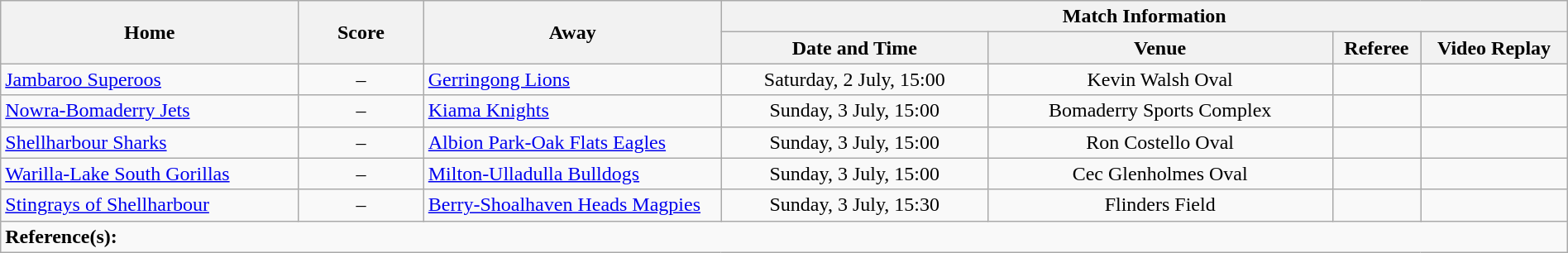<table class="wikitable" width="100% text-align:center;">
<tr>
<th rowspan="2" width="19%">Home</th>
<th rowspan="2" width="8%">Score</th>
<th rowspan="2" width="19%">Away</th>
<th colspan="4">Match Information</th>
</tr>
<tr bgcolor="#CCCCCC">
<th width="17%">Date and Time</th>
<th width="22%">Venue</th>
<th>Referee</th>
<th>Video Replay</th>
</tr>
<tr>
<td> <a href='#'>Jambaroo Superoos</a></td>
<td style="text-align:center;">–</td>
<td> <a href='#'>Gerringong Lions</a></td>
<td style="text-align:center;">Saturday, 2 July, 15:00</td>
<td style="text-align:center;">Kevin Walsh Oval</td>
<td style="text-align:center;"></td>
<td style="text-align:center;"></td>
</tr>
<tr>
<td> <a href='#'>Nowra-Bomaderry Jets</a></td>
<td style="text-align:center;">–</td>
<td> <a href='#'>Kiama Knights</a></td>
<td style="text-align:center;">Sunday, 3 July, 15:00</td>
<td style="text-align:center;">Bomaderry Sports Complex</td>
<td style="text-align:center;"></td>
<td style="text-align:center;"></td>
</tr>
<tr>
<td> <a href='#'>Shellharbour Sharks</a></td>
<td style="text-align:center;">–</td>
<td> <a href='#'>Albion Park-Oak Flats Eagles</a></td>
<td style="text-align:center;">Sunday, 3 July, 15:00</td>
<td style="text-align:center;">Ron Costello Oval</td>
<td style="text-align:center;"></td>
<td style="text-align:center;"></td>
</tr>
<tr>
<td> <a href='#'>Warilla-Lake South Gorillas</a></td>
<td style="text-align:center;">–</td>
<td> <a href='#'>Milton-Ulladulla Bulldogs</a></td>
<td style="text-align:center;">Sunday, 3 July, 15:00</td>
<td style="text-align:center;">Cec Glenholmes Oval</td>
<td style="text-align:center;"></td>
<td style="text-align:center;"></td>
</tr>
<tr>
<td> <a href='#'>Stingrays of Shellharbour</a></td>
<td style="text-align:center;">–</td>
<td> <a href='#'>Berry-Shoalhaven Heads Magpies</a></td>
<td style="text-align:center;">Sunday, 3 July, 15:30</td>
<td style="text-align:center;">Flinders Field</td>
<td style="text-align:center;"></td>
<td style="text-align:center;"></td>
</tr>
<tr>
<td colspan="7"><strong>Reference(s):</strong></td>
</tr>
</table>
